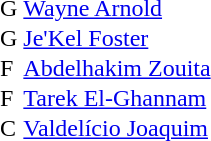<table border="0" cellpadding="0">
<tr>
<td>G</td>
<td align=right></td>
<td><a href='#'>Wayne Arnold</a></td>
</tr>
<tr>
<td>G</td>
<td align=right></td>
<td><a href='#'>Je'Kel Foster</a></td>
</tr>
<tr>
<td>F</td>
<td align=right></td>
<td><a href='#'>Abdelhakim Zouita</a></td>
</tr>
<tr>
<td>F</td>
<td align=right></td>
<td><a href='#'>Tarek El-Ghannam</a></td>
</tr>
<tr>
<td>C</td>
<td align=right></td>
<td><a href='#'>Valdelício Joaquim</a></td>
</tr>
</table>
